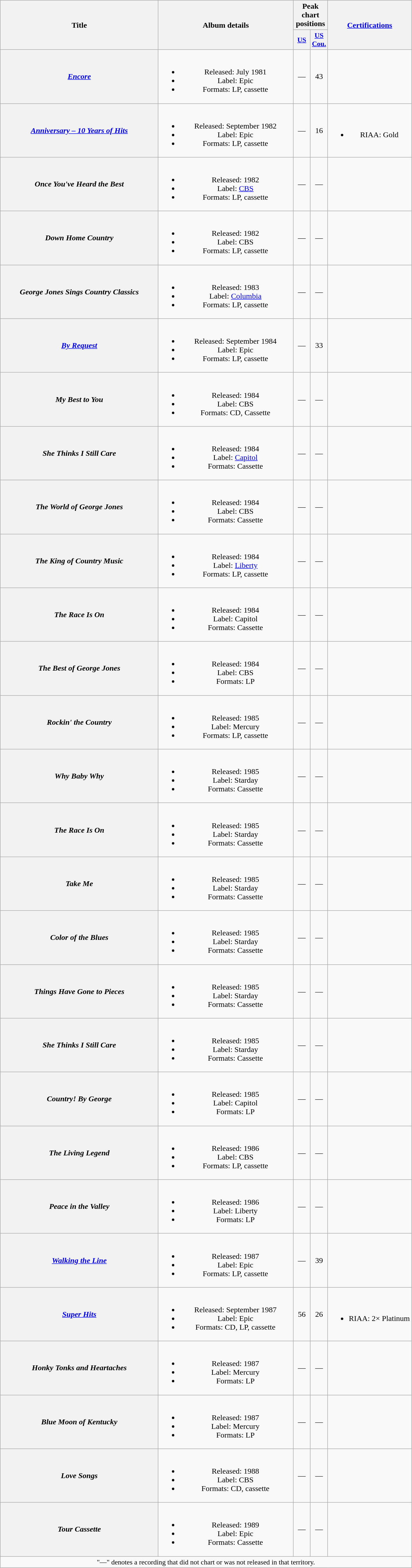<table class="wikitable plainrowheaders" style="text-align:center;">
<tr>
<th scope="col" rowspan="2" style="width:20em;">Title</th>
<th scope="col" rowspan="2" style="width:17em;">Album details</th>
<th scope="col" colspan="2">Peak chart<br> positions</th>
<th scope="col" rowspan="2"><a href='#'>Certifications</a></th>
</tr>
<tr>
<th scope="col" style="width:2em;font-size:90%;"><a href='#'>US</a><br></th>
<th scope="col" style="width:2em;font-size:90%;"><a href='#'>US<br>Cou.</a><br></th>
</tr>
<tr>
<th scope="row"><em><a href='#'>Encore</a></em></th>
<td><br><ul><li>Released: July 1981</li><li>Label: Epic</li><li>Formats: LP, cassette</li></ul></td>
<td>—</td>
<td>43</td>
<td></td>
</tr>
<tr>
<th scope="row"><em><a href='#'>Anniversary – 10 Years of Hits</a></em></th>
<td><br><ul><li>Released: September 1982</li><li>Label: Epic</li><li>Formats: LP, cassette</li></ul></td>
<td>—</td>
<td>16</td>
<td><br><ul><li>RIAA: Gold</li></ul></td>
</tr>
<tr>
<th scope="row"><em>Once You've Heard the Best</em></th>
<td><br><ul><li>Released: 1982</li><li>Label: <a href='#'>CBS</a></li><li>Formats: LP, cassette</li></ul></td>
<td>—</td>
<td>—</td>
<td></td>
</tr>
<tr>
<th scope="row"><em>Down Home Country</em></th>
<td><br><ul><li>Released: 1982</li><li>Label: CBS</li><li>Formats: LP, cassette</li></ul></td>
<td>—</td>
<td>—</td>
<td></td>
</tr>
<tr>
<th scope="row"><em>George Jones Sings Country Classics</em></th>
<td><br><ul><li>Released: 1983</li><li>Label: <a href='#'>Columbia</a></li><li>Formats: LP, cassette</li></ul></td>
<td>—</td>
<td>—</td>
<td></td>
</tr>
<tr>
<th scope="row"><em><a href='#'>By Request</a></em></th>
<td><br><ul><li>Released: September 1984</li><li>Label: Epic</li><li>Formats: LP, cassette</li></ul></td>
<td>—</td>
<td>33</td>
<td></td>
</tr>
<tr>
<th scope="row"><em>My Best to You</em></th>
<td><br><ul><li>Released: 1984</li><li>Label: CBS</li><li>Formats: CD, Cassette</li></ul></td>
<td>—</td>
<td>—</td>
<td></td>
</tr>
<tr>
<th scope="row"><em>She Thinks I Still Care</em></th>
<td><br><ul><li>Released: 1984</li><li>Label: <a href='#'>Capitol</a></li><li>Formats: Cassette</li></ul></td>
<td>—</td>
<td>—</td>
<td></td>
</tr>
<tr>
<th scope="row"><em>The World of George Jones</em></th>
<td><br><ul><li>Released: 1984</li><li>Label: CBS</li><li>Formats: Cassette</li></ul></td>
<td>—</td>
<td>—</td>
<td></td>
</tr>
<tr>
<th scope="row"><em>The King of Country Music</em></th>
<td><br><ul><li>Released: 1984</li><li>Label: <a href='#'>Liberty</a></li><li>Formats: LP, cassette</li></ul></td>
<td>—</td>
<td>—</td>
<td></td>
</tr>
<tr>
<th scope="row"><em>The Race Is On</em></th>
<td><br><ul><li>Released: 1984</li><li>Label: Capitol</li><li>Formats: Cassette</li></ul></td>
<td>—</td>
<td>—</td>
<td></td>
</tr>
<tr>
<th scope="row"><em>The Best of George Jones</em></th>
<td><br><ul><li>Released: 1984</li><li>Label: CBS</li><li>Formats: LP</li></ul></td>
<td>—</td>
<td>—</td>
<td></td>
</tr>
<tr>
<th scope="row"><em>Rockin' the Country</em></th>
<td><br><ul><li>Released: 1985</li><li>Label: Mercury</li><li>Formats: LP, cassette</li></ul></td>
<td>—</td>
<td>—</td>
<td></td>
</tr>
<tr>
<th scope="row"><em>Why Baby Why</em></th>
<td><br><ul><li>Released: 1985</li><li>Label: Starday</li><li>Formats: Cassette</li></ul></td>
<td>—</td>
<td>—</td>
<td></td>
</tr>
<tr>
<th scope="row"><em>The Race Is On</em></th>
<td><br><ul><li>Released: 1985</li><li>Label: Starday</li><li>Formats: Cassette</li></ul></td>
<td>—</td>
<td>—</td>
<td></td>
</tr>
<tr>
<th scope="row"><em>Take Me</em></th>
<td><br><ul><li>Released: 1985</li><li>Label: Starday</li><li>Formats: Cassette</li></ul></td>
<td>—</td>
<td>—</td>
<td></td>
</tr>
<tr>
<th scope="row"><em>Color of the Blues</em></th>
<td><br><ul><li>Released: 1985</li><li>Label: Starday</li><li>Formats: Cassette</li></ul></td>
<td>—</td>
<td>—</td>
<td></td>
</tr>
<tr>
<th scope="row"><em>Things Have Gone to Pieces</em></th>
<td><br><ul><li>Released: 1985</li><li>Label: Starday</li><li>Formats: Cassette</li></ul></td>
<td>—</td>
<td>—</td>
<td></td>
</tr>
<tr>
<th scope="row"><em>She Thinks I Still Care</em></th>
<td><br><ul><li>Released: 1985</li><li>Label: Starday</li><li>Formats: Cassette</li></ul></td>
<td>—</td>
<td>—</td>
<td></td>
</tr>
<tr>
<th scope="row"><em>Country! By George</em></th>
<td><br><ul><li>Released: 1985</li><li>Label: Capitol</li><li>Formats: LP</li></ul></td>
<td>—</td>
<td>—</td>
<td></td>
</tr>
<tr>
<th scope="row"><em>The Living Legend</em></th>
<td><br><ul><li>Released: 1986</li><li>Label: CBS</li><li>Formats: LP, cassette</li></ul></td>
<td>—</td>
<td>—</td>
<td></td>
</tr>
<tr>
<th scope="row"><em>Peace in the Valley</em></th>
<td><br><ul><li>Released: 1986</li><li>Label: Liberty</li><li>Formats: LP</li></ul></td>
<td>—</td>
<td>—</td>
<td></td>
</tr>
<tr>
<th scope="row"><em><a href='#'>Walking the Line</a></em><br></th>
<td><br><ul><li>Released: 1987</li><li>Label: Epic</li><li>Formats: LP, cassette</li></ul></td>
<td>—</td>
<td>39</td>
<td></td>
</tr>
<tr>
<th scope="row"><em><a href='#'>Super Hits</a></em></th>
<td><br><ul><li>Released: September 1987</li><li>Label: Epic</li><li>Formats: CD, LP, cassette</li></ul></td>
<td>56</td>
<td>26</td>
<td><br><ul><li>RIAA: 2× Platinum</li></ul></td>
</tr>
<tr>
<th scope="row"><em>Honky Tonks and Heartaches</em></th>
<td><br><ul><li>Released: 1987</li><li>Label: Mercury</li><li>Formats: LP</li></ul></td>
<td>—</td>
<td>—</td>
<td></td>
</tr>
<tr>
<th scope="row"><em>Blue Moon of Kentucky</em></th>
<td><br><ul><li>Released: 1987</li><li>Label: Mercury</li><li>Formats: LP</li></ul></td>
<td>—</td>
<td>—</td>
<td></td>
</tr>
<tr>
<th scope="row"><em>Love Songs</em></th>
<td><br><ul><li>Released: 1988</li><li>Label: CBS</li><li>Formats: CD, cassette</li></ul></td>
<td>—</td>
<td>—</td>
<td></td>
</tr>
<tr>
<th scope="row"><em>Tour Cassette</em></th>
<td><br><ul><li>Released: 1989</li><li>Label: Epic</li><li>Formats: Cassette</li></ul></td>
<td>—</td>
<td>—</td>
<td></td>
</tr>
<tr>
<td colspan="5" style="font-size:90%">"—" denotes a recording that did not chart or was not released in that territory.</td>
</tr>
</table>
